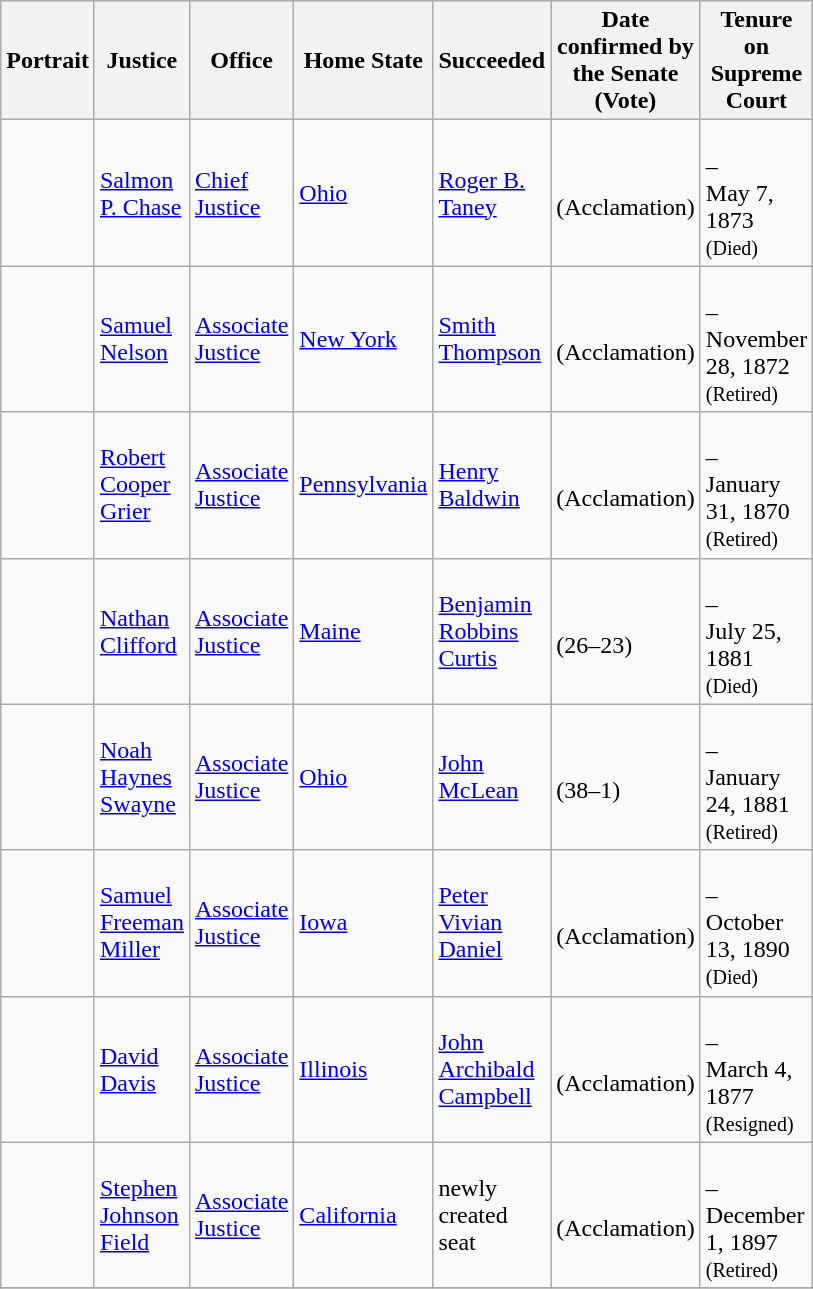<table class="wikitable sortable">
<tr>
<th scope="col" style="width: 10px;">Portrait</th>
<th scope="col" style="width: 10px;">Justice</th>
<th scope="col" style="width: 10px;">Office</th>
<th scope="col" style="width: 10px;">Home State</th>
<th scope="col" style="width: 10px;">Succeeded</th>
<th scope="col" style="width: 10px;">Date confirmed by the Senate<br>(Vote)</th>
<th scope="col" style="width: 10px;">Tenure on Supreme Court</th>
</tr>
<tr>
<td></td>
<td><a href='#'>Salmon P. Chase</a></td>
<td><a href='#'>Chief Justice</a></td>
<td><a href='#'>Ohio</a></td>
<td><a href='#'>Roger B. Taney</a></td>
<td><br>(Acclamation)</td>
<td><br>–<br>May 7, 1873<br><small>(Died)</small></td>
</tr>
<tr>
<td></td>
<td><a href='#'>Samuel Nelson</a></td>
<td><a href='#'>Associate Justice</a></td>
<td><a href='#'>New York</a></td>
<td><a href='#'>Smith Thompson</a></td>
<td><br>(Acclamation)</td>
<td><br>–<br>November 28, 1872<br><small>(Retired)</small></td>
</tr>
<tr>
<td></td>
<td><a href='#'>Robert Cooper Grier</a></td>
<td><a href='#'>Associate Justice</a></td>
<td><a href='#'>Pennsylvania</a></td>
<td><a href='#'>Henry Baldwin</a></td>
<td><br>(Acclamation)</td>
<td><br>–<br>January 31, 1870<br><small>(Retired)</small></td>
</tr>
<tr>
<td></td>
<td><a href='#'>Nathan Clifford</a></td>
<td><a href='#'>Associate Justice</a></td>
<td><a href='#'>Maine</a></td>
<td><a href='#'>Benjamin Robbins Curtis</a></td>
<td><br>(26–23)</td>
<td><br>–<br>July 25, 1881<br><small>(Died)</small></td>
</tr>
<tr>
<td></td>
<td><a href='#'>Noah Haynes Swayne</a></td>
<td><a href='#'>Associate Justice</a></td>
<td><a href='#'>Ohio</a></td>
<td><a href='#'>John McLean</a></td>
<td><br>(38–1)</td>
<td><br>–<br>January 24, 1881<br><small>(Retired)</small></td>
</tr>
<tr>
<td></td>
<td><a href='#'>Samuel Freeman Miller</a></td>
<td><a href='#'>Associate Justice</a></td>
<td><a href='#'>Iowa</a></td>
<td><a href='#'>Peter Vivian Daniel</a></td>
<td><br>(Acclamation)</td>
<td><br>–<br>October 13, 1890<br><small>(Died)</small></td>
</tr>
<tr>
<td></td>
<td><a href='#'>David Davis</a></td>
<td><a href='#'>Associate Justice</a></td>
<td><a href='#'>Illinois</a></td>
<td><a href='#'>John Archibald Campbell</a></td>
<td><br>(Acclamation)</td>
<td><br>–<br>March 4, 1877<br><small>(Resigned)</small></td>
</tr>
<tr>
<td></td>
<td><a href='#'>Stephen Johnson Field</a></td>
<td><a href='#'>Associate Justice</a></td>
<td><a href='#'>California</a></td>
<td>newly created seat</td>
<td><br>(Acclamation)</td>
<td><br>–<br>December 1, 1897<br><small>(Retired)</small></td>
</tr>
<tr>
</tr>
</table>
